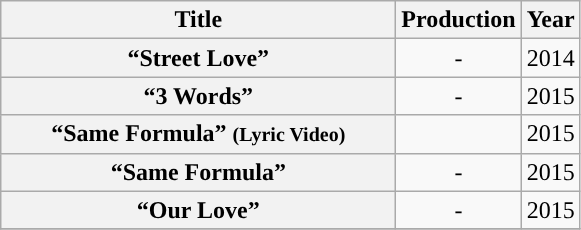<table class="wikitable plainrowheaders" style="text-align:center;">
<tr>
<th scope="col" style="width:16em;">Title</th>
<th scope="col">Production</th>
<th scope="col”">Year</th>
</tr>
<tr>
<th>“Street Love”</th>
<td>-</td>
<td>2014</td>
</tr>
<tr>
<th>“3 Words”</th>
<td>-</td>
<td>2015</td>
</tr>
<tr>
<th>“Same Formula” <small>(Lyric Video) </small></th>
<td></td>
<td>2015</td>
</tr>
<tr>
<th>“Same Formula”</th>
<td>-</td>
<td>2015</td>
</tr>
<tr>
<th>“Our Love”</th>
<td>-</td>
<td>2015</td>
</tr>
<tr>
</tr>
</table>
